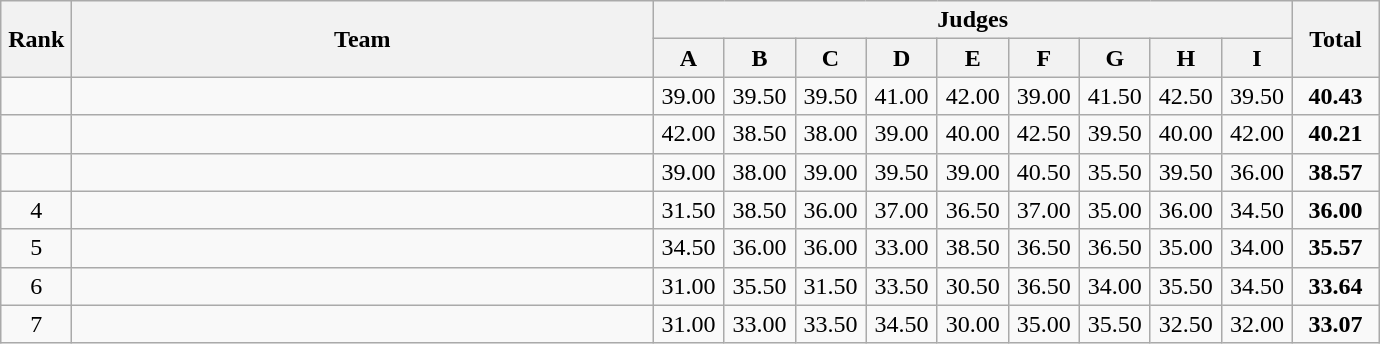<table class=wikitable style="text-align:center">
<tr>
<th rowspan="2" width=40>Rank</th>
<th rowspan="2" width=380>Team</th>
<th colspan="9">Judges</th>
<th rowspan="2" width=50>Total</th>
</tr>
<tr>
<th width=40>A</th>
<th width=40>B</th>
<th width=40>C</th>
<th width=40>D</th>
<th width=40>E</th>
<th width=40>F</th>
<th width=40>G</th>
<th width=40>H</th>
<th width=40>I</th>
</tr>
<tr>
<td></td>
<td align=left></td>
<td>39.00</td>
<td>39.50</td>
<td>39.50</td>
<td>41.00</td>
<td>42.00</td>
<td>39.00</td>
<td>41.50</td>
<td>42.50</td>
<td>39.50</td>
<td><strong>40.43</strong></td>
</tr>
<tr>
<td></td>
<td align=left></td>
<td>42.00</td>
<td>38.50</td>
<td>38.00</td>
<td>39.00</td>
<td>40.00</td>
<td>42.50</td>
<td>39.50</td>
<td>40.00</td>
<td>42.00</td>
<td><strong>40.21</strong></td>
</tr>
<tr>
<td></td>
<td align=left></td>
<td>39.00</td>
<td>38.00</td>
<td>39.00</td>
<td>39.50</td>
<td>39.00</td>
<td>40.50</td>
<td>35.50</td>
<td>39.50</td>
<td>36.00</td>
<td><strong>38.57</strong></td>
</tr>
<tr>
<td>4</td>
<td align=left></td>
<td>31.50</td>
<td>38.50</td>
<td>36.00</td>
<td>37.00</td>
<td>36.50</td>
<td>37.00</td>
<td>35.00</td>
<td>36.00</td>
<td>34.50</td>
<td><strong>36.00</strong></td>
</tr>
<tr>
<td>5</td>
<td align=left></td>
<td>34.50</td>
<td>36.00</td>
<td>36.00</td>
<td>33.00</td>
<td>38.50</td>
<td>36.50</td>
<td>36.50</td>
<td>35.00</td>
<td>34.00</td>
<td><strong>35.57</strong></td>
</tr>
<tr>
<td>6</td>
<td align=left></td>
<td>31.00</td>
<td>35.50</td>
<td>31.50</td>
<td>33.50</td>
<td>30.50</td>
<td>36.50</td>
<td>34.00</td>
<td>35.50</td>
<td>34.50</td>
<td><strong>33.64</strong></td>
</tr>
<tr>
<td>7</td>
<td align=left></td>
<td>31.00</td>
<td>33.00</td>
<td>33.50</td>
<td>34.50</td>
<td>30.00</td>
<td>35.00</td>
<td>35.50</td>
<td>32.50</td>
<td>32.00</td>
<td><strong>33.07</strong></td>
</tr>
</table>
